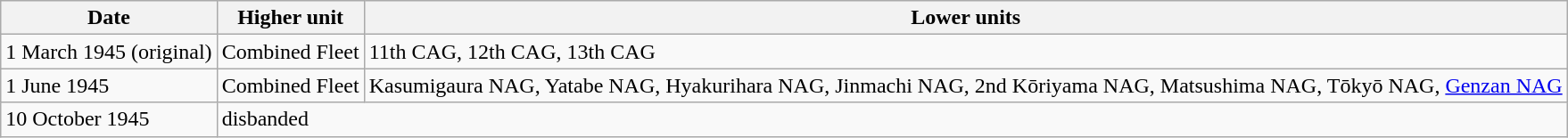<table class="wikitable">
<tr>
<th>Date</th>
<th>Higher unit</th>
<th>Lower units</th>
</tr>
<tr>
<td>1 March 1945 (original)</td>
<td>Combined Fleet</td>
<td>11th CAG, 12th CAG, 13th CAG</td>
</tr>
<tr>
<td>1 June 1945</td>
<td>Combined Fleet</td>
<td>Kasumigaura NAG, Yatabe NAG, Hyakurihara NAG, Jinmachi NAG, 2nd Kōriyama NAG, Matsushima NAG, Tōkyō NAG, <a href='#'>Genzan NAG</a></td>
</tr>
<tr>
<td>10 October 1945</td>
<td colspan="3">disbanded</td>
</tr>
</table>
